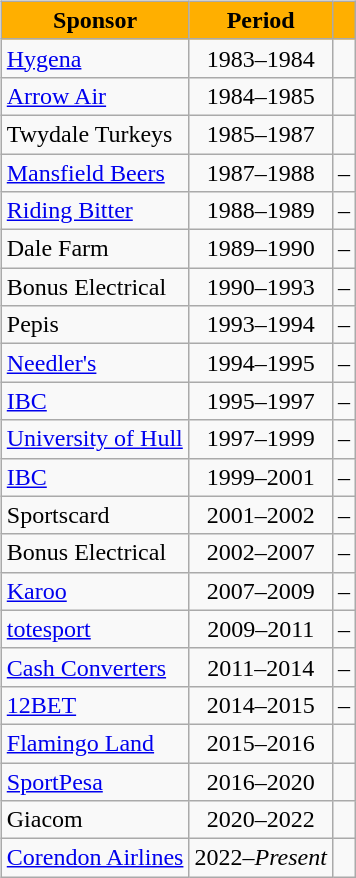<table>
<tr>
<td valign="top"><br><table class="wikitable" style="text-align: center;">
<tr>
<th style="background-color:#FFAF00; color:000000; border:3px ##;">Sponsor</th>
<th style="background-color:#FFAF00; color:000000; border:3px ##;">Period</th>
<th style="background-color:#FFAF00; color:000000; border:3px ##;"></th>
</tr>
<tr>
<td align="left"> <a href='#'>Hygena</a></td>
<td>1983–1984</td>
<td></td>
</tr>
<tr>
<td align="left"> <a href='#'>Arrow Air</a></td>
<td>1984–1985</td>
<td></td>
</tr>
<tr>
<td align="left"> Twydale Turkeys</td>
<td>1985–1987</td>
<td></td>
</tr>
<tr>
<td align="left"> <a href='#'>Mansfield Beers</a></td>
<td>1987–1988</td>
<td>–</td>
</tr>
<tr>
<td align="left"> <a href='#'>Riding Bitter</a></td>
<td>1988–1989</td>
<td>–</td>
</tr>
<tr>
<td align="left"> Dale Farm</td>
<td>1989–1990</td>
<td>–</td>
</tr>
<tr>
<td align="left"> Bonus Electrical</td>
<td>1990–1993</td>
<td>–</td>
</tr>
<tr>
<td align="left"> Pepis</td>
<td>1993–1994</td>
<td>–</td>
</tr>
<tr>
<td align="left"> <a href='#'>Needler's</a></td>
<td>1994–1995</td>
<td>–</td>
</tr>
<tr>
<td align="left"> <a href='#'>IBC</a></td>
<td>1995–1997</td>
<td>–</td>
</tr>
<tr>
<td align="left"> <a href='#'>University of Hull</a></td>
<td>1997–1999</td>
<td>–</td>
</tr>
<tr>
<td align="left"> <a href='#'>IBC</a></td>
<td>1999–2001</td>
<td>–</td>
</tr>
<tr>
<td align="left"> Sportscard</td>
<td>2001–2002</td>
<td>–</td>
</tr>
<tr>
<td align="left"> Bonus Electrical</td>
<td>2002–2007</td>
<td>–</td>
</tr>
<tr>
<td align="left"> <a href='#'>Karoo</a></td>
<td>2007–2009</td>
<td>–</td>
</tr>
<tr>
<td align="left"> <a href='#'>totesport</a></td>
<td>2009–2011</td>
<td>–</td>
</tr>
<tr>
<td align="left"> <a href='#'>Cash Converters</a></td>
<td>2011–2014</td>
<td>–</td>
</tr>
<tr>
<td align="left"> <a href='#'>12BET</a></td>
<td>2014–2015</td>
<td>–</td>
</tr>
<tr>
<td align="left"> <a href='#'>Flamingo Land</a></td>
<td>2015–2016</td>
<td></td>
</tr>
<tr>
<td align="left"> <a href='#'>SportPesa</a></td>
<td>2016–2020</td>
<td></td>
</tr>
<tr>
<td align="left"> Giacom</td>
<td>2020–2022</td>
<td></td>
</tr>
<tr>
<td align="left"> <a href='#'>Corendon Airlines</a></td>
<td>2022–<em>Present</em></td>
<td></td>
</tr>
</table>
</td>
</tr>
</table>
